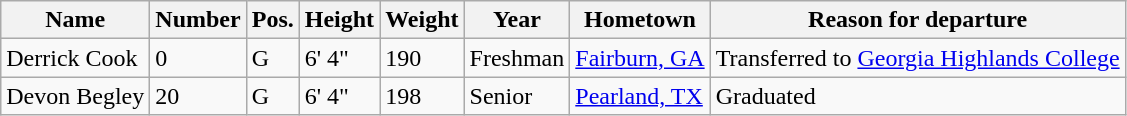<table class="wikitable sortable" border="1">
<tr>
<th>Name</th>
<th>Number</th>
<th>Pos.</th>
<th>Height</th>
<th>Weight</th>
<th>Year</th>
<th>Hometown</th>
<th class="unsortable">Reason for departure</th>
</tr>
<tr>
<td>Derrick Cook</td>
<td>0</td>
<td>G</td>
<td>6' 4"</td>
<td>190</td>
<td>Freshman</td>
<td><a href='#'>Fairburn, GA</a></td>
<td>Transferred to <a href='#'>Georgia Highlands College</a></td>
</tr>
<tr>
<td>Devon Begley</td>
<td>20</td>
<td>G</td>
<td>6' 4"</td>
<td>198</td>
<td>Senior</td>
<td><a href='#'>Pearland, TX</a></td>
<td>Graduated</td>
</tr>
</table>
